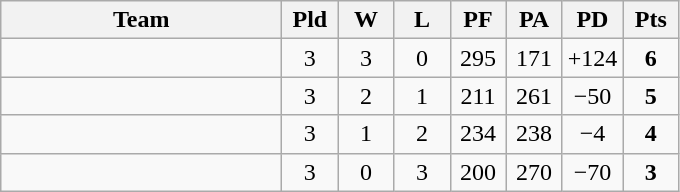<table class=wikitable style="text-align:center">
<tr>
<th width=180>Team</th>
<th width=30>Pld</th>
<th width=30>W</th>
<th width=30>L</th>
<th width=30>PF</th>
<th width=30>PA</th>
<th width=30>PD</th>
<th width=30>Pts</th>
</tr>
<tr>
<td align="left"></td>
<td>3</td>
<td>3</td>
<td>0</td>
<td>295</td>
<td>171</td>
<td>+124</td>
<td><strong>6</strong></td>
</tr>
<tr>
<td align="left"></td>
<td>3</td>
<td>2</td>
<td>1</td>
<td>211</td>
<td>261</td>
<td>−50</td>
<td><strong>5</strong></td>
</tr>
<tr>
<td align="left"></td>
<td>3</td>
<td>1</td>
<td>2</td>
<td>234</td>
<td>238</td>
<td>−4</td>
<td><strong>4</strong></td>
</tr>
<tr>
<td align="left"></td>
<td>3</td>
<td>0</td>
<td>3</td>
<td>200</td>
<td>270</td>
<td>−70</td>
<td><strong>3</strong></td>
</tr>
</table>
